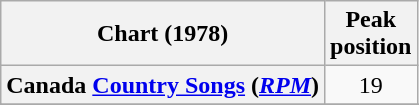<table class="wikitable sortable plainrowheaders">
<tr>
<th scope="col">Chart (1978)</th>
<th scope="col">Peak<br>position</th>
</tr>
<tr>
<th scope="row">Canada <a href='#'>Country Songs</a> (<em><a href='#'>RPM</a></em>)</th>
<td align="center">19</td>
</tr>
<tr>
</tr>
<tr>
</tr>
</table>
